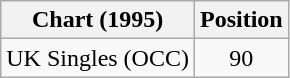<table class="wikitable sortable">
<tr>
<th>Chart (1995)</th>
<th>Position</th>
</tr>
<tr>
<td>UK Singles (OCC)</td>
<td align="center">90</td>
</tr>
</table>
